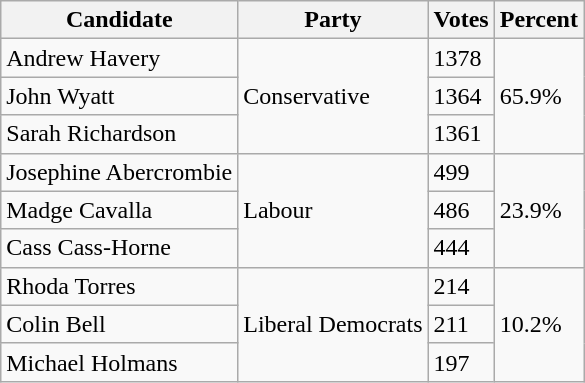<table class="wikitable">
<tr>
<th>Candidate</th>
<th>Party</th>
<th>Votes</th>
<th>Percent</th>
</tr>
<tr>
<td>Andrew Havery</td>
<td rowspan="3">Conservative</td>
<td>1378</td>
<td rowspan="3">65.9%</td>
</tr>
<tr>
<td>John Wyatt</td>
<td>1364</td>
</tr>
<tr>
<td>Sarah Richardson</td>
<td>1361</td>
</tr>
<tr>
<td>Josephine Abercrombie</td>
<td rowspan="3">Labour</td>
<td>499</td>
<td rowspan="3">23.9%</td>
</tr>
<tr>
<td>Madge Cavalla</td>
<td>486</td>
</tr>
<tr>
<td>Cass Cass-Horne</td>
<td>444</td>
</tr>
<tr>
<td>Rhoda Torres</td>
<td rowspan="3">Liberal Democrats</td>
<td>214</td>
<td rowspan="3">10.2%</td>
</tr>
<tr>
<td>Colin Bell</td>
<td>211</td>
</tr>
<tr>
<td>Michael Holmans</td>
<td>197</td>
</tr>
</table>
